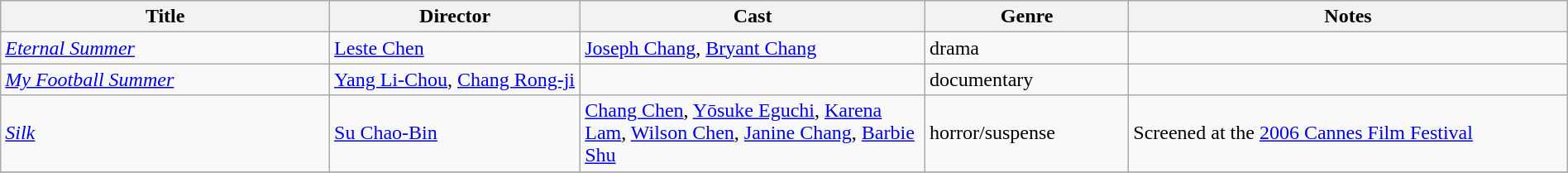<table class="wikitable" width= "100%">
<tr>
<th width=21%>Title</th>
<th width=16%>Director</th>
<th width=22%>Cast</th>
<th width=13%>Genre</th>
<th width=28%>Notes</th>
</tr>
<tr>
<td><em><a href='#'>Eternal Summer</a></em></td>
<td><a href='#'>Leste Chen</a></td>
<td><a href='#'>Joseph Chang</a>, <a href='#'>Bryant Chang</a></td>
<td>drama</td>
<td></td>
</tr>
<tr>
<td><em><a href='#'>My Football Summer</a></em></td>
<td><a href='#'>Yang Li-Chou</a>, <a href='#'>Chang Rong-ji</a></td>
<td></td>
<td>documentary</td>
<td></td>
</tr>
<tr>
<td><em><a href='#'>Silk</a></em></td>
<td><a href='#'>Su Chao-Bin</a></td>
<td><a href='#'>Chang Chen</a>, <a href='#'>Yōsuke Eguchi</a>, <a href='#'>Karena Lam</a>, <a href='#'>Wilson Chen</a>, <a href='#'>Janine Chang</a>, <a href='#'>Barbie Shu</a></td>
<td>horror/suspense</td>
<td>Screened at the <a href='#'>2006 Cannes Film Festival</a></td>
</tr>
<tr>
</tr>
</table>
